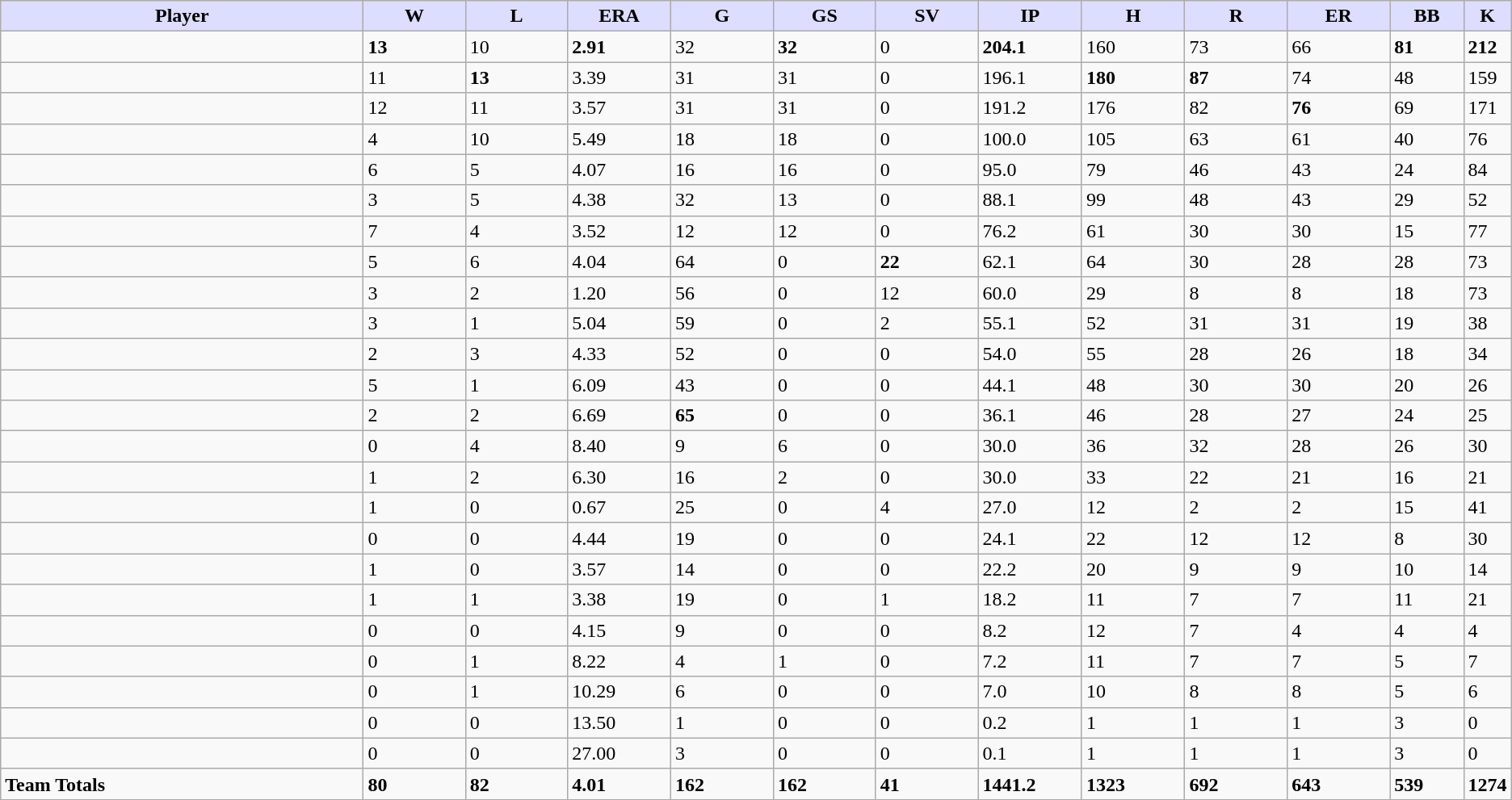<table class="wikitable sortable">
<tr>
<th style="background:#ddf; width:25%;">Player</th>
<th style="background:#ddf; width:7%;">W</th>
<th style="background:#ddf; width:7%;">L</th>
<th style="background:#ddf; width:7%;">ERA</th>
<th style="background:#ddf; width:7%;">G</th>
<th style="background:#ddf; width:7%;">GS</th>
<th style="background:#ddf; width:7%;">SV</th>
<th style="background:#ddf; width:7%;">IP</th>
<th style="background:#ddf; width:7%;">H</th>
<th style="background:#ddf; width:7%;">R</th>
<th style="background:#ddf; width:7%;">ER</th>
<th style="background:#ddf; width:7%;">BB</th>
<th style="background:#ddf; width:7%;">K</th>
</tr>
<tr>
<td></td>
<td><strong>13</strong></td>
<td>10</td>
<td><strong>2.91</strong></td>
<td>32</td>
<td><strong>32</strong></td>
<td>0</td>
<td><strong>204.1</strong></td>
<td>160</td>
<td>73</td>
<td>66</td>
<td><strong>81</strong></td>
<td><strong>212</strong></td>
</tr>
<tr>
<td></td>
<td>11</td>
<td><strong>13</strong></td>
<td>3.39</td>
<td>31</td>
<td>31</td>
<td>0</td>
<td>196.1</td>
<td><strong>180</strong></td>
<td><strong>87</strong></td>
<td>74</td>
<td>48</td>
<td>159</td>
</tr>
<tr>
<td></td>
<td>12</td>
<td>11</td>
<td>3.57</td>
<td>31</td>
<td>31</td>
<td>0</td>
<td>191.2</td>
<td>176</td>
<td>82</td>
<td><strong> 76</strong></td>
<td>69</td>
<td>171</td>
</tr>
<tr>
<td></td>
<td>4</td>
<td>10</td>
<td>5.49</td>
<td>18</td>
<td>18</td>
<td>0</td>
<td>100.0</td>
<td>105</td>
<td>63</td>
<td>61</td>
<td>40</td>
<td>76</td>
</tr>
<tr>
<td></td>
<td>6</td>
<td>5</td>
<td>4.07</td>
<td>16</td>
<td>16</td>
<td>0</td>
<td>95.0</td>
<td>79</td>
<td>46</td>
<td>43</td>
<td>24</td>
<td>84</td>
</tr>
<tr>
<td></td>
<td>3</td>
<td>5</td>
<td>4.38</td>
<td>32</td>
<td>13</td>
<td>0</td>
<td>88.1</td>
<td>99</td>
<td>48</td>
<td>43</td>
<td>29</td>
<td>52</td>
</tr>
<tr>
<td></td>
<td>7</td>
<td>4</td>
<td>3.52</td>
<td>12</td>
<td>12</td>
<td>0</td>
<td>76.2</td>
<td>61</td>
<td>30</td>
<td>30</td>
<td>15</td>
<td>77</td>
</tr>
<tr>
<td></td>
<td>5</td>
<td>6</td>
<td>4.04</td>
<td>64</td>
<td>0</td>
<td><strong>22</strong></td>
<td>62.1</td>
<td>64</td>
<td>30</td>
<td>28</td>
<td>28</td>
<td>73</td>
</tr>
<tr>
<td></td>
<td>3</td>
<td>2</td>
<td>1.20</td>
<td>56</td>
<td>0</td>
<td>12</td>
<td>60.0</td>
<td>29</td>
<td>8</td>
<td>8</td>
<td>18</td>
<td>73</td>
</tr>
<tr>
<td></td>
<td>3</td>
<td>1</td>
<td>5.04</td>
<td>59</td>
<td>0</td>
<td>2</td>
<td>55.1</td>
<td>52</td>
<td>31</td>
<td>31</td>
<td>19</td>
<td>38</td>
</tr>
<tr>
<td></td>
<td>2</td>
<td>3</td>
<td>4.33</td>
<td>52</td>
<td>0</td>
<td>0</td>
<td>54.0</td>
<td>55</td>
<td>28</td>
<td>26</td>
<td>18</td>
<td>34</td>
</tr>
<tr>
<td></td>
<td>5</td>
<td>1</td>
<td>6.09</td>
<td>43</td>
<td>0</td>
<td>0</td>
<td>44.1</td>
<td>48</td>
<td>30</td>
<td>30</td>
<td>20</td>
<td>26</td>
</tr>
<tr>
<td></td>
<td>2</td>
<td>2</td>
<td>6.69</td>
<td><strong>65</strong></td>
<td>0</td>
<td>0</td>
<td>36.1</td>
<td>46</td>
<td>28</td>
<td>27</td>
<td>24</td>
<td>25</td>
</tr>
<tr>
<td></td>
<td>0</td>
<td>4</td>
<td>8.40</td>
<td>9</td>
<td>6</td>
<td>0</td>
<td>30.0</td>
<td>36</td>
<td>32</td>
<td>28</td>
<td>26</td>
<td>30</td>
</tr>
<tr>
<td></td>
<td>1</td>
<td>2</td>
<td>6.30</td>
<td>16</td>
<td>2</td>
<td>0</td>
<td>30.0</td>
<td>33</td>
<td>22</td>
<td>21</td>
<td>16</td>
<td>21</td>
</tr>
<tr>
<td></td>
<td>1</td>
<td>0</td>
<td>0.67</td>
<td>25</td>
<td>0</td>
<td>4</td>
<td>27.0</td>
<td>12</td>
<td>2</td>
<td>2</td>
<td>15</td>
<td>41</td>
</tr>
<tr>
<td></td>
<td>0</td>
<td>0</td>
<td>4.44</td>
<td>19</td>
<td>0</td>
<td>0</td>
<td>24.1</td>
<td>22</td>
<td>12</td>
<td>12</td>
<td>8</td>
<td>30</td>
</tr>
<tr>
<td></td>
<td>1</td>
<td>0</td>
<td>3.57</td>
<td>14</td>
<td>0</td>
<td>0</td>
<td>22.2</td>
<td>20</td>
<td>9</td>
<td>9</td>
<td>10</td>
<td>14</td>
</tr>
<tr>
<td></td>
<td>1</td>
<td>1</td>
<td>3.38</td>
<td>19</td>
<td>0</td>
<td>1</td>
<td>18.2</td>
<td>11</td>
<td>7</td>
<td>7</td>
<td>11</td>
<td>21</td>
</tr>
<tr>
<td></td>
<td>0</td>
<td>0</td>
<td>4.15</td>
<td>9</td>
<td>0</td>
<td>0</td>
<td>8.2</td>
<td>12</td>
<td>7</td>
<td>4</td>
<td>4</td>
<td>4</td>
</tr>
<tr>
<td></td>
<td>0</td>
<td>1</td>
<td>8.22</td>
<td>4</td>
<td>1</td>
<td>0</td>
<td>7.2</td>
<td>11</td>
<td>7</td>
<td>7</td>
<td>5</td>
<td>7</td>
</tr>
<tr>
<td></td>
<td>0</td>
<td>1</td>
<td>10.29</td>
<td>6</td>
<td>0</td>
<td>0</td>
<td>7.0</td>
<td>10</td>
<td>8</td>
<td>8</td>
<td>5</td>
<td>6</td>
</tr>
<tr>
<td></td>
<td>0</td>
<td>0</td>
<td>13.50</td>
<td>1</td>
<td>0</td>
<td>0</td>
<td>0.2</td>
<td>1</td>
<td>1</td>
<td>1</td>
<td>3</td>
<td>0</td>
</tr>
<tr>
<td></td>
<td>0</td>
<td>0</td>
<td>27.00</td>
<td>3</td>
<td>0</td>
<td>0</td>
<td>0.1</td>
<td>1</td>
<td>1</td>
<td>1</td>
<td>3</td>
<td>0</td>
</tr>
<tr>
<td><strong>Team Totals</strong></td>
<td><strong>80</strong></td>
<td><strong>82</strong></td>
<td><strong>4.01</strong></td>
<td><strong>162</strong></td>
<td><strong>162</strong></td>
<td><strong>41</strong></td>
<td><strong>1441.2</strong></td>
<td><strong>1323</strong></td>
<td><strong>692</strong></td>
<td><strong>643</strong></td>
<td><strong>539</strong></td>
<td><strong>1274</strong></td>
</tr>
</table>
